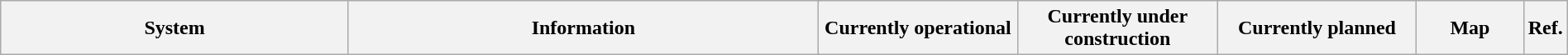<table class="wikitable" style="width:100%">
<tr>
<th style="width:23%">System</th>
<th style="width:31%" colspan=2>Information</th>
<th style="width:13%">Currently operational</th>
<th style="width:13%">Currently under construction</th>
<th style="width:13%">Currently planned</th>
<th style="width:18%">Map</th>
<th style="width:2%">Ref.<br></th>
</tr>
</table>
